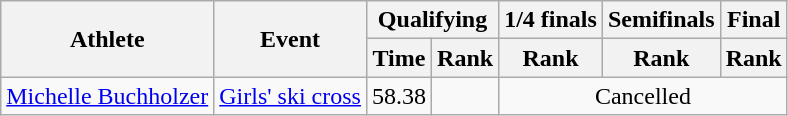<table class="wikitable">
<tr>
<th rowspan="2">Athlete</th>
<th rowspan="2">Event</th>
<th colspan="2">Qualifying</th>
<th colspan="1">1/4 finals</th>
<th colspan="1">Semifinals</th>
<th colspan="1">Final</th>
</tr>
<tr>
<th>Time</th>
<th>Rank</th>
<th>Rank</th>
<th>Rank</th>
<th>Rank</th>
</tr>
<tr>
<td><a href='#'>Michelle Buchholzer</a></td>
<td><a href='#'>Girls' ski cross</a></td>
<td align="center">58.38</td>
<td align="center"></td>
<td align="center" colspan=3>Cancelled</td>
</tr>
</table>
